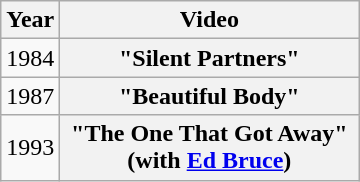<table class="wikitable plainrowheaders">
<tr>
<th>Year</th>
<th style="width:12em;">Video</th>
</tr>
<tr>
<td>1984</td>
<th scope="row">"Silent Partners"</th>
</tr>
<tr>
<td>1987</td>
<th scope="row">"Beautiful Body"</th>
</tr>
<tr>
<td>1993</td>
<th scope="row">"The One That Got Away" (with <a href='#'>Ed Bruce</a>)</th>
</tr>
</table>
